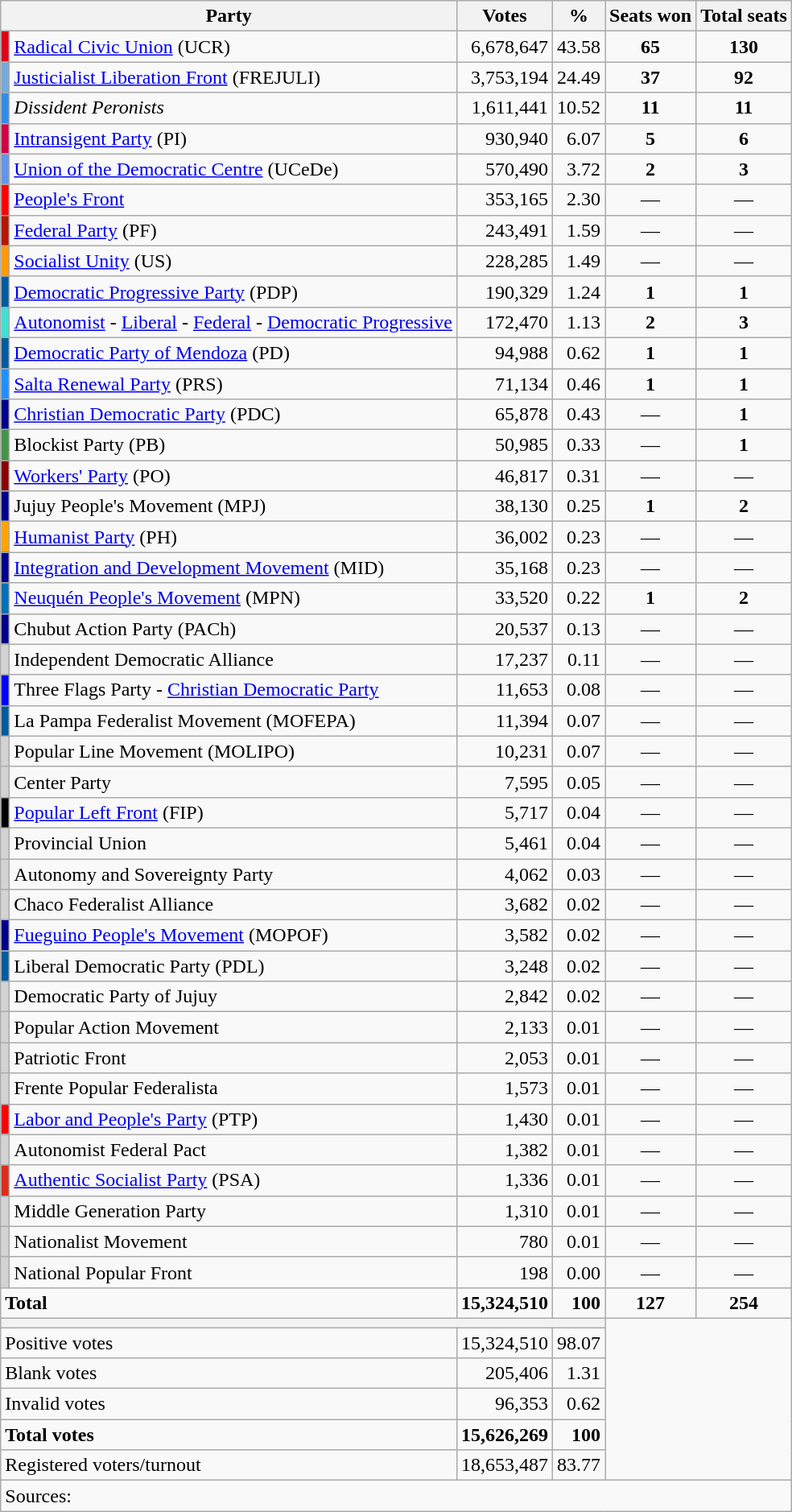<table class="wikitable" style="text-align:right;">
<tr>
<th colspan=2>Party</th>
<th>Votes</th>
<th>%</th>
<th>Seats won</th>
<th>Total seats</th>
</tr>
<tr>
<td bgcolor=#E10019></td>
<td align=left><a href='#'>Radical Civic Union</a> (UCR)</td>
<td>6,678,647</td>
<td>43.58</td>
<td align=center><strong>65</strong></td>
<td align=center><strong>130</strong></td>
</tr>
<tr>
<td bgcolor=#75AADB></td>
<td align=left><a href='#'>Justicialist Liberation Front</a> (FREJULI)</td>
<td>3,753,194</td>
<td>24.49</td>
<td align=center><strong>37</strong></td>
<td align=center><strong>92</strong></td>
</tr>
<tr>
<td bgcolor=#318CE7></td>
<td align=left><em>Dissident Peronists</em></td>
<td>1,611,441</td>
<td>10.52</td>
<td align=center><strong>11</strong></td>
<td align=center><strong>11</strong></td>
</tr>
<tr>
<td bgcolor=#D10047></td>
<td align=left><a href='#'>Intransigent Party</a> (PI)</td>
<td>930,940</td>
<td>6.07</td>
<td align=center><strong>5</strong></td>
<td align=center><strong>6</strong></td>
</tr>
<tr>
<td bgcolor=#6495ED></td>
<td align=left><a href='#'>Union of the Democratic Centre</a> (UCeDe)</td>
<td>570,490</td>
<td>3.72</td>
<td align=center><strong>2</strong></td>
<td align=center><strong>3</strong></td>
</tr>
<tr>
<td bgcolor=red></td>
<td align=left><a href='#'>People's Front</a></td>
<td>353,165</td>
<td>2.30</td>
<td align=center>—</td>
<td align=center>—</td>
</tr>
<tr>
<td bgcolor=#B51601></td>
<td align=left><a href='#'>Federal Party</a> (PF)</td>
<td>243,491</td>
<td>1.59</td>
<td align=center>—</td>
<td align=center>—</td>
</tr>
<tr>
<td bgcolor=#FF9900></td>
<td align=left><a href='#'>Socialist Unity</a> (US)</td>
<td>228,285</td>
<td>1.49</td>
<td align=center>—</td>
<td align=center>—</td>
</tr>
<tr>
<td bgcolor=#005C9E></td>
<td align=left><a href='#'>Democratic Progressive Party</a> (PDP)</td>
<td>190,329</td>
<td>1.24</td>
<td align=center><strong>1</strong></td>
<td align=center><strong>1</strong></td>
</tr>
<tr>
<td bgcolor=#40E0D0></td>
<td align=left><a href='#'>Autonomist</a> - <a href='#'>Liberal</a> - <a href='#'>Federal</a> - <a href='#'>Democratic Progressive</a></td>
<td>172,470</td>
<td>1.13</td>
<td align=center><strong>2</strong></td>
<td align=center><strong>3</strong></td>
</tr>
<tr>
<td bgcolor=#005C9E></td>
<td align=left><a href='#'>Democratic Party of Mendoza</a> (PD)</td>
<td>94,988</td>
<td>0.62</td>
<td align=center><strong>1</strong></td>
<td align=center><strong>1</strong></td>
</tr>
<tr>
<td bgcolor=#1E90FF></td>
<td align=left><a href='#'>Salta Renewal Party</a> (PRS)</td>
<td>71,134</td>
<td>0.46</td>
<td align=center><strong>1</strong></td>
<td align=center><strong>1</strong></td>
</tr>
<tr>
<td bgcolor=darkblue></td>
<td align=left><a href='#'>Christian Democratic Party</a> (PDC)</td>
<td>65,878</td>
<td>0.43</td>
<td align=center>—</td>
<td align=center><strong>1</strong></td>
</tr>
<tr>
<td bgcolor=#44944A></td>
<td align=left>Blockist Party (PB)</td>
<td>50,985</td>
<td>0.33</td>
<td align=center>—</td>
<td align=center><strong>1</strong></td>
</tr>
<tr>
<td bgcolor=darkred></td>
<td align=left><a href='#'>Workers' Party</a> (PO)</td>
<td>46,817</td>
<td>0.31</td>
<td align=center>—</td>
<td align=center>—</td>
</tr>
<tr>
<td bgcolor=darkblue></td>
<td align=left>Jujuy People's Movement (MPJ)</td>
<td>38,130</td>
<td>0.25</td>
<td align=center><strong>1</strong></td>
<td align=center><strong>2</strong></td>
</tr>
<tr>
<td bgcolor=orange></td>
<td align=left><a href='#'>Humanist Party</a> (PH)</td>
<td>36,002</td>
<td>0.23</td>
<td align=center>—</td>
<td align=center>—</td>
</tr>
<tr>
<td bgcolor=darkblue></td>
<td align=left><a href='#'>Integration and Development Movement</a> (MID)</td>
<td>35,168</td>
<td>0.23</td>
<td align=center>—</td>
<td align=center>—</td>
</tr>
<tr>
<td bgcolor=#0070B8></td>
<td align=left><a href='#'>Neuquén People's Movement</a> (MPN)</td>
<td>33,520</td>
<td>0.22</td>
<td align=center><strong>1</strong></td>
<td align=center><strong>2</strong></td>
</tr>
<tr>
<td bgcolor=darkblue></td>
<td align=left>Chubut Action Party (PACh)</td>
<td>20,537</td>
<td>0.13</td>
<td align=center>—</td>
<td align=center>—</td>
</tr>
<tr>
<td bgcolor=lightgrey></td>
<td align=left>Independent Democratic Alliance</td>
<td>17,237</td>
<td>0.11</td>
<td align=center>—</td>
<td align=center>—</td>
</tr>
<tr>
<td bgcolor=blue></td>
<td align=left>Three Flags Party - <a href='#'>Christian Democratic Party</a></td>
<td>11,653</td>
<td>0.08</td>
<td align=center>—</td>
<td align=center>—</td>
</tr>
<tr>
<td bgcolor=#005C9E></td>
<td align=left>La Pampa Federalist Movement (MOFEPA)</td>
<td>11,394</td>
<td>0.07</td>
<td align=center>—</td>
<td align=center>—</td>
</tr>
<tr>
<td bgcolor=lightgrey></td>
<td align=left>Popular Line Movement (MOLIPO)</td>
<td>10,231</td>
<td>0.07</td>
<td align=center>—</td>
<td align=center>—</td>
</tr>
<tr>
<td bgcolor=lightgrey></td>
<td align=left>Center Party</td>
<td>7,595</td>
<td>0.05</td>
<td align=center>—</td>
<td align=center>—</td>
</tr>
<tr>
<td bgcolor=black></td>
<td align=left><a href='#'>Popular Left Front</a> (FIP)</td>
<td>5,717</td>
<td>0.04</td>
<td align=center>—</td>
<td align=center>—</td>
</tr>
<tr>
<td bgcolor=lightgrey></td>
<td align=left>Provincial Union</td>
<td>5,461</td>
<td>0.04</td>
<td align=center>—</td>
<td align=center>—</td>
</tr>
<tr>
<td bgcolor=lightgrey></td>
<td align=left>Autonomy and Sovereignty Party</td>
<td>4,062</td>
<td>0.03</td>
<td align=center>—</td>
<td align=center>—</td>
</tr>
<tr>
<td bgcolor=lightgrey></td>
<td align=left>Chaco Federalist Alliance</td>
<td>3,682</td>
<td>0.02</td>
<td align=center>—</td>
<td align=center>—</td>
</tr>
<tr>
<td bgcolor=darkblue></td>
<td align=left><a href='#'>Fueguino People's Movement</a> (MOPOF)</td>
<td>3,582</td>
<td>0.02</td>
<td align=center>—</td>
<td align=center>—</td>
</tr>
<tr>
<td bgcolor=#005C9E></td>
<td align=left>Liberal Democratic Party (PDL)</td>
<td>3,248</td>
<td>0.02</td>
<td align=center>—</td>
<td align=center>—</td>
</tr>
<tr>
<td bgcolor=lightgrey></td>
<td align=left>Democratic Party of Jujuy</td>
<td>2,842</td>
<td>0.02</td>
<td align=center>—</td>
<td align=center>—</td>
</tr>
<tr>
<td bgcolor=lightgrey></td>
<td align=left>Popular Action Movement</td>
<td>2,133</td>
<td>0.01</td>
<td align=center>—</td>
<td align=center>—</td>
</tr>
<tr>
<td bgcolor=lightgrey></td>
<td align=left>Patriotic Front</td>
<td>2,053</td>
<td>0.01</td>
<td align=center>—</td>
<td align=center>—</td>
</tr>
<tr>
<td bgcolor=lightgrey></td>
<td align=left>Frente Popular Federalista</td>
<td>1,573</td>
<td>0.01</td>
<td align=center>—</td>
<td align=center>—</td>
</tr>
<tr>
<td bgcolor=red></td>
<td align=left><a href='#'>Labor and People's Party</a> (PTP)</td>
<td>1,430</td>
<td>0.01</td>
<td align=center>—</td>
<td align=center>—</td>
</tr>
<tr>
<td bgcolor=lightgrey></td>
<td align=left>Autonomist Federal Pact</td>
<td>1,382</td>
<td>0.01</td>
<td align=center>—</td>
<td align=center>—</td>
</tr>
<tr>
<td bgcolor=#DD2C1A></td>
<td align=left><a href='#'>Authentic Socialist Party</a> (PSA)</td>
<td>1,336</td>
<td>0.01</td>
<td align=center>—</td>
<td align=center>—</td>
</tr>
<tr>
<td bgcolor=lightgrey></td>
<td align=left>Middle Generation Party</td>
<td>1,310</td>
<td>0.01</td>
<td align=center>—</td>
<td align=center>—</td>
</tr>
<tr>
<td bgcolor=lightgrey></td>
<td align=left>Nationalist Movement</td>
<td>780</td>
<td>0.01</td>
<td align=center>—</td>
<td align=center>—</td>
</tr>
<tr>
<td bgcolor=lightgrey></td>
<td align=left>National Popular Front</td>
<td>198</td>
<td>0.00</td>
<td align=center>—</td>
<td align=center>—</td>
</tr>
<tr style="font-weight:bold">
<td colspan=2 align=left>Total</td>
<td>15,324,510</td>
<td>100</td>
<td align=center><strong>127</strong></td>
<td align=center><strong>254</strong></td>
</tr>
<tr>
<th colspan=4></th>
<td rowspan=6 colspan=2></td>
</tr>
<tr>
<td align=left colspan=2>Positive votes</td>
<td>15,324,510</td>
<td>98.07</td>
</tr>
<tr>
<td align=left colspan=2>Blank votes</td>
<td>205,406</td>
<td>1.31</td>
</tr>
<tr>
<td align=left colspan=2>Invalid votes</td>
<td>96,353</td>
<td>0.62</td>
</tr>
<tr style="font-weight:bold">
<td align=left colspan=2>Total votes</td>
<td>15,626,269</td>
<td>100</td>
</tr>
<tr>
<td align=left colspan=2>Registered voters/turnout</td>
<td>18,653,487</td>
<td>83.77</td>
</tr>
<tr>
<td colspan=6 align=left>Sources:</td>
</tr>
</table>
